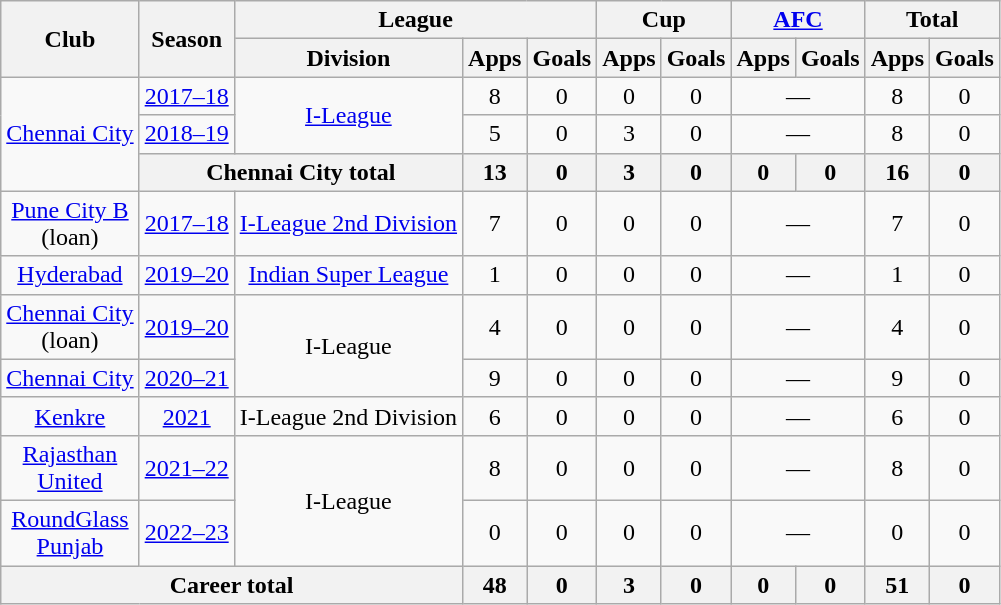<table class=wikitable style=text-align:center>
<tr>
<th rowspan="2">Club</th>
<th rowspan="2">Season</th>
<th colspan="3">League</th>
<th colspan="2">Cup</th>
<th colspan="2"><a href='#'>AFC</a></th>
<th colspan="2">Total</th>
</tr>
<tr>
<th>Division</th>
<th>Apps</th>
<th>Goals</th>
<th>Apps</th>
<th>Goals</th>
<th>Apps</th>
<th>Goals</th>
<th>Apps</th>
<th>Goals</th>
</tr>
<tr>
<td rowspan="3"><a href='#'>Chennai City</a></td>
<td><a href='#'>2017–18</a></td>
<td rowspan="2"><a href='#'>I-League</a></td>
<td>8</td>
<td>0</td>
<td>0</td>
<td>0</td>
<td colspan="2">—</td>
<td>8</td>
<td>0</td>
</tr>
<tr>
<td><a href='#'>2018–19</a></td>
<td>5</td>
<td>0</td>
<td>3</td>
<td>0</td>
<td colspan="2">—</td>
<td>8</td>
<td>0</td>
</tr>
<tr>
<th colspan="2">Chennai City total</th>
<th>13</th>
<th>0</th>
<th>3</th>
<th>0</th>
<th>0</th>
<th>0</th>
<th>16</th>
<th>0</th>
</tr>
<tr>
<td rowspan="1"><a href='#'>Pune City B</a> <br>(loan)</td>
<td><a href='#'>2017–18</a></td>
<td rowspan="1"><a href='#'>I-League 2nd Division</a></td>
<td>7</td>
<td>0</td>
<td>0</td>
<td>0</td>
<td colspan="2">—</td>
<td>7</td>
<td>0</td>
</tr>
<tr>
<td rowspan="1"><a href='#'>Hyderabad</a></td>
<td><a href='#'>2019–20</a></td>
<td rowspan="1"><a href='#'>Indian Super League</a></td>
<td>1</td>
<td>0</td>
<td>0</td>
<td>0</td>
<td colspan="2">—</td>
<td>1</td>
<td>0</td>
</tr>
<tr>
<td rowspan="1"><a href='#'>Chennai City</a> <br>(loan)</td>
<td><a href='#'>2019–20</a></td>
<td rowspan="2">I-League</td>
<td>4</td>
<td>0</td>
<td>0</td>
<td>0</td>
<td colspan="2">—</td>
<td>4</td>
<td>0</td>
</tr>
<tr>
<td rowspan="1"><a href='#'>Chennai City</a></td>
<td><a href='#'>2020–21</a></td>
<td>9</td>
<td>0</td>
<td>0</td>
<td>0</td>
<td colspan="2">—</td>
<td>9</td>
<td>0</td>
</tr>
<tr>
<td rowspan="1"><a href='#'>Kenkre</a></td>
<td><a href='#'>2021</a></td>
<td rowspan="1">I-League 2nd Division</td>
<td>6</td>
<td>0</td>
<td>0</td>
<td>0</td>
<td colspan="2">—</td>
<td>6</td>
<td>0</td>
</tr>
<tr>
<td rowspan="1"><a href='#'>Rajasthan <br>United</a></td>
<td><a href='#'>2021–22</a></td>
<td rowspan="2">I-League</td>
<td>8</td>
<td>0</td>
<td>0</td>
<td>0</td>
<td colspan="2">—</td>
<td>8</td>
<td>0</td>
</tr>
<tr>
<td rowspan="1"><a href='#'>RoundGlass <br>Punjab</a></td>
<td><a href='#'>2022–23</a></td>
<td>0</td>
<td>0</td>
<td>0</td>
<td>0</td>
<td colspan="2">—</td>
<td>0</td>
<td>0</td>
</tr>
<tr>
<th colspan="3">Career total</th>
<th>48</th>
<th>0</th>
<th>3</th>
<th>0</th>
<th>0</th>
<th>0</th>
<th>51</th>
<th>0</th>
</tr>
</table>
